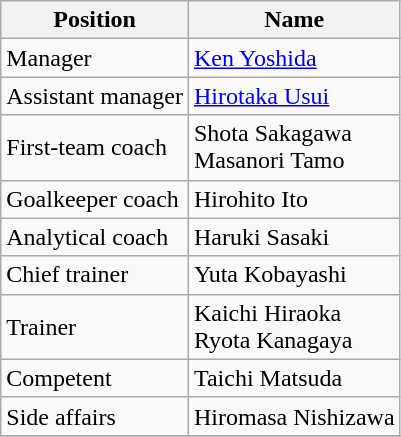<table class="wikitable">
<tr>
<th>Position</th>
<th>Name</th>
</tr>
<tr>
<td>Manager</td>
<td> <a href='#'>Ken Yoshida</a></td>
</tr>
<tr>
<td>Assistant manager</td>
<td> <a href='#'>Hirotaka Usui</a></td>
</tr>
<tr>
<td>First-team coach</td>
<td> Shota Sakagawa<br> Masanori Tamo</td>
</tr>
<tr>
<td>Goalkeeper coach</td>
<td> Hirohito Ito</td>
</tr>
<tr>
<td>Analytical coach</td>
<td> Haruki Sasaki</td>
</tr>
<tr>
<td>Chief trainer</td>
<td> Yuta Kobayashi</td>
</tr>
<tr>
<td>Trainer</td>
<td> Kaichi Hiraoka <br>  Ryota Kanagaya</td>
</tr>
<tr>
<td>Competent</td>
<td> Taichi Matsuda</td>
</tr>
<tr>
<td>Side affairs</td>
<td> Hiromasa Nishizawa</td>
</tr>
<tr>
</tr>
</table>
